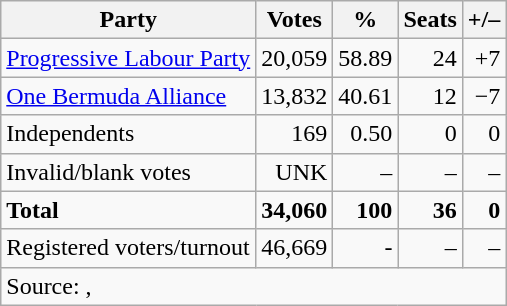<table class=wikitable style=text-align:right>
<tr>
<th>Party</th>
<th>Votes</th>
<th>%</th>
<th>Seats</th>
<th>+/–</th>
</tr>
<tr>
<td align=left><a href='#'>Progressive Labour Party</a></td>
<td>20,059</td>
<td>58.89</td>
<td>24</td>
<td>+7</td>
</tr>
<tr>
<td align=left><a href='#'>One Bermuda Alliance</a></td>
<td>13,832</td>
<td>40.61</td>
<td>12</td>
<td>−7</td>
</tr>
<tr>
<td align=left>Independents</td>
<td>169</td>
<td>0.50</td>
<td>0</td>
<td>0</td>
</tr>
<tr>
<td align=left>Invalid/blank votes</td>
<td>UNK</td>
<td>–</td>
<td>–</td>
<td>–</td>
</tr>
<tr>
<td align=left><strong>Total</strong></td>
<td><strong>34,060</strong></td>
<td><strong>100</strong></td>
<td><strong>36</strong></td>
<td><strong>0</strong></td>
</tr>
<tr>
<td align=left>Registered voters/turnout</td>
<td>46,669</td>
<td>-</td>
<td>–</td>
<td>–</td>
</tr>
<tr>
<td align=left colspan=5>Source: , </td>
</tr>
</table>
